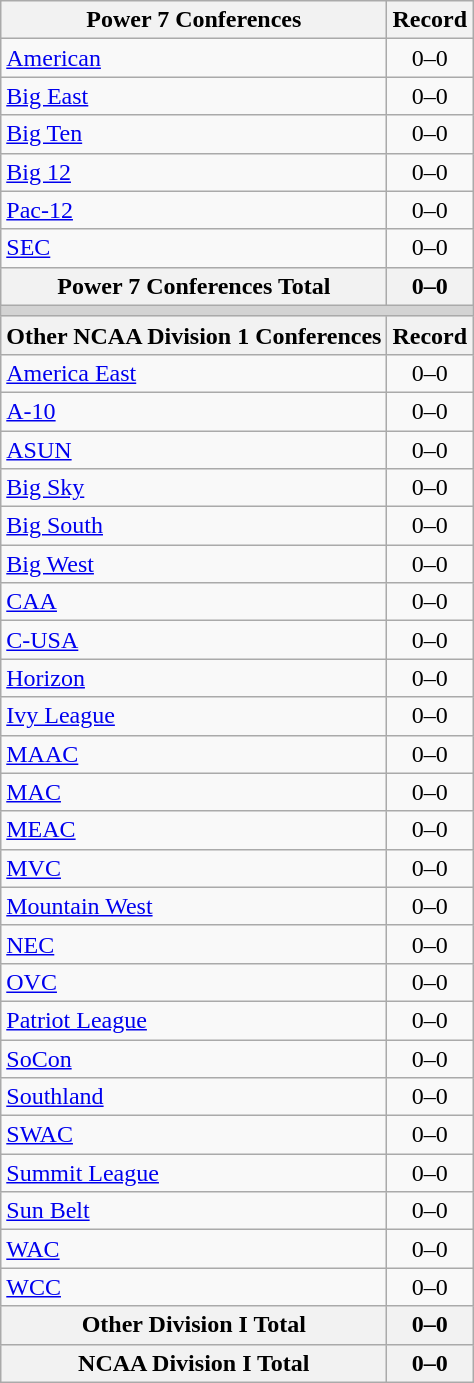<table class="wikitable">
<tr>
<th>Power 7 Conferences</th>
<th>Record</th>
</tr>
<tr>
<td><a href='#'>American</a></td>
<td align=center>0–0</td>
</tr>
<tr>
<td><a href='#'>Big East</a></td>
<td align=center>0–0</td>
</tr>
<tr>
<td><a href='#'>Big Ten</a></td>
<td align=center>0–0</td>
</tr>
<tr>
<td><a href='#'>Big 12</a></td>
<td align=center>0–0</td>
</tr>
<tr>
<td><a href='#'>Pac-12</a></td>
<td align=center>0–0</td>
</tr>
<tr>
<td><a href='#'>SEC</a></td>
<td align=center>0–0</td>
</tr>
<tr>
<th>Power 7 Conferences Total</th>
<th>0–0</th>
</tr>
<tr>
<th colspan="2" style="background:lightgrey;"></th>
</tr>
<tr>
<th>Other NCAA Division 1 Conferences</th>
<th>Record</th>
</tr>
<tr>
<td><a href='#'>America East</a></td>
<td align=center>0–0</td>
</tr>
<tr>
<td><a href='#'>A-10</a></td>
<td align=center>0–0</td>
</tr>
<tr>
<td><a href='#'>ASUN</a></td>
<td align=center>0–0</td>
</tr>
<tr>
<td><a href='#'>Big Sky</a></td>
<td align=center>0–0</td>
</tr>
<tr>
<td><a href='#'>Big South</a></td>
<td align=center>0–0</td>
</tr>
<tr>
<td><a href='#'>Big West</a></td>
<td align=center>0–0</td>
</tr>
<tr>
<td><a href='#'>CAA</a></td>
<td align=center>0–0</td>
</tr>
<tr>
<td><a href='#'>C-USA</a></td>
<td align=center>0–0</td>
</tr>
<tr>
<td><a href='#'>Horizon</a></td>
<td align=center>0–0</td>
</tr>
<tr>
<td><a href='#'>Ivy League</a></td>
<td align=center>0–0</td>
</tr>
<tr>
<td><a href='#'>MAAC</a></td>
<td align=center>0–0</td>
</tr>
<tr>
<td><a href='#'>MAC</a></td>
<td align=center>0–0</td>
</tr>
<tr>
<td><a href='#'>MEAC</a></td>
<td align=center>0–0</td>
</tr>
<tr>
<td><a href='#'>MVC</a></td>
<td align=center>0–0</td>
</tr>
<tr>
<td><a href='#'>Mountain West</a></td>
<td align=center>0–0</td>
</tr>
<tr>
<td><a href='#'>NEC</a></td>
<td align=center>0–0</td>
</tr>
<tr>
<td><a href='#'>OVC</a></td>
<td align=center>0–0</td>
</tr>
<tr>
<td><a href='#'>Patriot League</a></td>
<td align=center>0–0</td>
</tr>
<tr>
<td><a href='#'>SoCon</a></td>
<td align=center>0–0</td>
</tr>
<tr>
<td><a href='#'>Southland</a></td>
<td align=center>0–0</td>
</tr>
<tr>
<td><a href='#'>SWAC</a></td>
<td align=center>0–0</td>
</tr>
<tr>
<td><a href='#'>Summit League</a></td>
<td align=center>0–0</td>
</tr>
<tr>
<td><a href='#'>Sun Belt</a></td>
<td align=center>0–0</td>
</tr>
<tr>
<td><a href='#'>WAC</a></td>
<td align=center>0–0</td>
</tr>
<tr>
<td><a href='#'>WCC</a></td>
<td align=center>0–0</td>
</tr>
<tr>
<th>Other Division I Total</th>
<th>0–0</th>
</tr>
<tr>
<th>NCAA Division I Total</th>
<th>0–0</th>
</tr>
</table>
